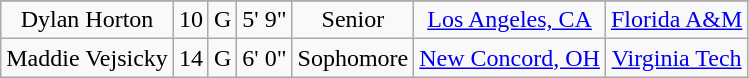<table class="wikitable sortable" style="text-align: center">
<tr align=center>
</tr>
<tr>
<td>Dylan Horton</td>
<td>10</td>
<td>G</td>
<td>5' 9"</td>
<td>Senior</td>
<td><a href='#'>Los Angeles, CA</a></td>
<td><a href='#'>Florida A&M</a></td>
</tr>
<tr>
<td>Maddie Vejsicky</td>
<td>14</td>
<td>G</td>
<td>6' 0"</td>
<td>Sophomore</td>
<td><a href='#'>New Concord, OH</a></td>
<td><a href='#'>Virginia Tech</a></td>
</tr>
</table>
